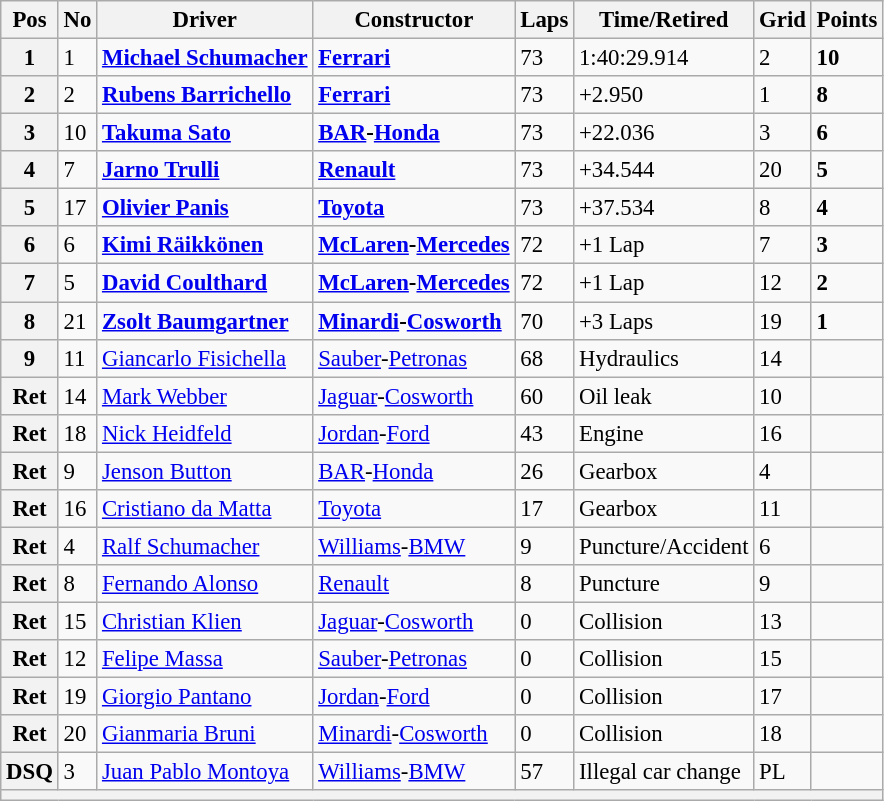<table class="wikitable" style="font-size: 95%;">
<tr>
<th>Pos</th>
<th>No</th>
<th>Driver</th>
<th>Constructor</th>
<th>Laps</th>
<th>Time/Retired</th>
<th>Grid</th>
<th>Points</th>
</tr>
<tr>
<th>1</th>
<td>1</td>
<td> <strong><a href='#'>Michael Schumacher</a></strong></td>
<td><strong><a href='#'>Ferrari</a></strong></td>
<td>73</td>
<td>1:40:29.914</td>
<td>2</td>
<td><strong>10</strong></td>
</tr>
<tr>
<th>2</th>
<td>2</td>
<td> <strong><a href='#'>Rubens Barrichello</a></strong></td>
<td><strong><a href='#'>Ferrari</a></strong></td>
<td>73</td>
<td>+2.950</td>
<td>1</td>
<td><strong>8</strong></td>
</tr>
<tr>
<th>3</th>
<td>10</td>
<td> <strong><a href='#'>Takuma Sato</a></strong></td>
<td><strong><a href='#'>BAR</a>-<a href='#'>Honda</a></strong></td>
<td>73</td>
<td>+22.036</td>
<td>3</td>
<td><strong>6</strong></td>
</tr>
<tr>
<th>4</th>
<td>7</td>
<td> <strong><a href='#'>Jarno Trulli</a></strong></td>
<td><strong><a href='#'>Renault</a></strong></td>
<td>73</td>
<td>+34.544</td>
<td>20</td>
<td><strong>5</strong></td>
</tr>
<tr>
<th>5</th>
<td>17</td>
<td> <strong><a href='#'>Olivier Panis</a></strong></td>
<td><strong><a href='#'>Toyota</a></strong></td>
<td>73</td>
<td>+37.534</td>
<td>8</td>
<td><strong>4</strong></td>
</tr>
<tr>
<th>6</th>
<td>6</td>
<td> <strong><a href='#'>Kimi Räikkönen</a></strong></td>
<td><strong><a href='#'>McLaren</a>-<a href='#'>Mercedes</a></strong></td>
<td>72</td>
<td>+1 Lap</td>
<td>7</td>
<td><strong>3</strong></td>
</tr>
<tr>
<th>7</th>
<td>5</td>
<td> <strong><a href='#'>David Coulthard</a></strong></td>
<td><strong><a href='#'>McLaren</a>-<a href='#'>Mercedes</a></strong></td>
<td>72</td>
<td>+1 Lap</td>
<td>12</td>
<td><strong>2</strong></td>
</tr>
<tr>
<th>8</th>
<td>21</td>
<td> <strong><a href='#'>Zsolt Baumgartner</a></strong></td>
<td><strong><a href='#'>Minardi</a>-<a href='#'>Cosworth</a></strong></td>
<td>70</td>
<td>+3 Laps</td>
<td>19</td>
<td><strong>1</strong></td>
</tr>
<tr>
<th>9</th>
<td>11</td>
<td> <a href='#'>Giancarlo Fisichella</a></td>
<td><a href='#'>Sauber</a>-<a href='#'>Petronas</a></td>
<td>68</td>
<td>Hydraulics</td>
<td>14</td>
<td> </td>
</tr>
<tr>
<th>Ret</th>
<td>14</td>
<td> <a href='#'>Mark Webber</a></td>
<td><a href='#'>Jaguar</a>-<a href='#'>Cosworth</a></td>
<td>60</td>
<td>Oil leak</td>
<td>10</td>
<td> </td>
</tr>
<tr>
<th>Ret</th>
<td>18</td>
<td> <a href='#'>Nick Heidfeld</a></td>
<td><a href='#'>Jordan</a>-<a href='#'>Ford</a></td>
<td>43</td>
<td>Engine</td>
<td>16</td>
<td> </td>
</tr>
<tr>
<th>Ret</th>
<td>9</td>
<td> <a href='#'>Jenson Button</a></td>
<td><a href='#'>BAR</a>-<a href='#'>Honda</a></td>
<td>26</td>
<td>Gearbox</td>
<td>4</td>
<td> </td>
</tr>
<tr>
<th>Ret</th>
<td>16</td>
<td> <a href='#'>Cristiano da Matta</a></td>
<td><a href='#'>Toyota</a></td>
<td>17</td>
<td>Gearbox</td>
<td>11</td>
<td> </td>
</tr>
<tr>
<th>Ret</th>
<td>4</td>
<td> <a href='#'>Ralf Schumacher</a></td>
<td><a href='#'>Williams</a>-<a href='#'>BMW</a></td>
<td>9</td>
<td>Puncture/Accident</td>
<td>6</td>
<td> </td>
</tr>
<tr>
<th>Ret</th>
<td>8</td>
<td> <a href='#'>Fernando Alonso</a></td>
<td><a href='#'>Renault</a></td>
<td>8</td>
<td>Puncture</td>
<td>9</td>
<td> </td>
</tr>
<tr>
<th>Ret</th>
<td>15</td>
<td> <a href='#'>Christian Klien</a></td>
<td><a href='#'>Jaguar</a>-<a href='#'>Cosworth</a></td>
<td>0</td>
<td>Collision</td>
<td>13</td>
<td> </td>
</tr>
<tr>
<th>Ret</th>
<td>12</td>
<td> <a href='#'>Felipe Massa</a></td>
<td><a href='#'>Sauber</a>-<a href='#'>Petronas</a></td>
<td>0</td>
<td>Collision</td>
<td>15</td>
<td> </td>
</tr>
<tr>
<th>Ret</th>
<td>19</td>
<td> <a href='#'>Giorgio Pantano</a></td>
<td><a href='#'>Jordan</a>-<a href='#'>Ford</a></td>
<td>0</td>
<td>Collision</td>
<td>17</td>
<td> </td>
</tr>
<tr>
<th>Ret</th>
<td>20</td>
<td> <a href='#'>Gianmaria Bruni</a></td>
<td><a href='#'>Minardi</a>-<a href='#'>Cosworth</a></td>
<td>0</td>
<td>Collision</td>
<td>18</td>
<td> </td>
</tr>
<tr>
<th>DSQ</th>
<td>3</td>
<td> <a href='#'>Juan Pablo Montoya</a></td>
<td><a href='#'>Williams</a>-<a href='#'>BMW</a></td>
<td>57</td>
<td>Illegal car change</td>
<td>PL</td>
<td> </td>
</tr>
<tr>
<th colspan="8"></th>
</tr>
</table>
